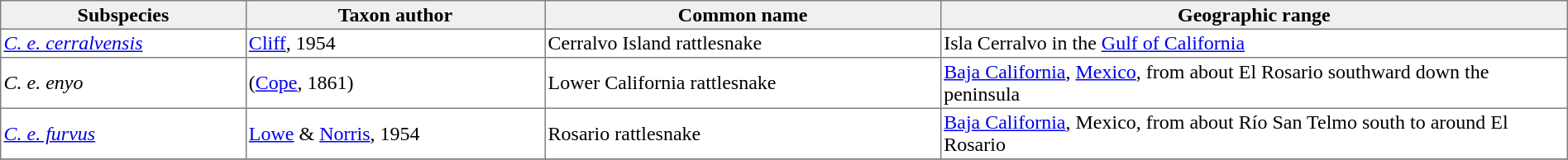<table cellspacing=0 cellpadding=2 border=1 style="border-collapse: collapse;">
<tr>
<th bgcolor="#f0f0f0">Subspecies</th>
<th bgcolor="#f0f0f0">Taxon author</th>
<th bgcolor="#f0f0f0">Common name</th>
<th bgcolor="#f0f0f0">Geographic range</th>
</tr>
<tr>
<td><em><a href='#'>C. e. cerralvensis</a></em></td>
<td><a href='#'>Cliff</a>, 1954</td>
<td>Cerralvo Island rattlesnake</td>
<td style="width:40%">Isla Cerralvo in the <a href='#'>Gulf of California</a></td>
</tr>
<tr>
<td><em>C. e. enyo</em></td>
<td>(<a href='#'>Cope</a>, 1861)</td>
<td>Lower California rattlesnake</td>
<td><a href='#'>Baja California</a>, <a href='#'>Mexico</a>, from about El Rosario southward down the peninsula</td>
</tr>
<tr>
<td><em><a href='#'>C. e. furvus</a></em></td>
<td><a href='#'>Lowe</a> & <a href='#'>Norris</a>, 1954</td>
<td>Rosario rattlesnake</td>
<td><a href='#'>Baja California</a>, Mexico, from about Río San Telmo south to around El Rosario</td>
</tr>
<tr>
</tr>
</table>
